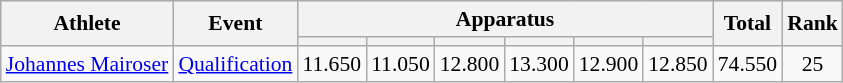<table class="wikitable" style="font-size:90%">
<tr>
<th rowspan=2>Athlete</th>
<th rowspan=2>Event</th>
<th colspan=6>Apparatus</th>
<th rowspan=2>Total</th>
<th rowspan=2>Rank</th>
</tr>
<tr style="font-size:95%">
<th></th>
<th></th>
<th></th>
<th></th>
<th></th>
<th></th>
</tr>
<tr align=center>
<td align=left><a href='#'>Johannes Mairoser</a></td>
<td align=left><a href='#'>Qualification</a></td>
<td align=center>11.650</td>
<td align=center>11.050</td>
<td align=center>12.800</td>
<td align=center>13.300</td>
<td align=center>12.900</td>
<td align=center>12.850</td>
<td align=center>74.550</td>
<td align=center>25</td>
</tr>
</table>
